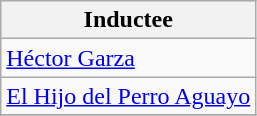<table class="wikitable">
<tr>
<th>Inductee</th>
</tr>
<tr>
<td><a href='#'>Héctor Garza</a></td>
</tr>
<tr>
<td><a href='#'>El Hijo del Perro Aguayo</a></td>
</tr>
<tr>
</tr>
</table>
